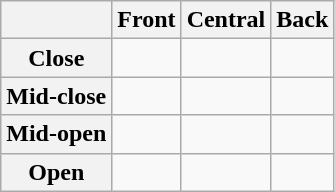<table class="wikitable">
<tr>
<th></th>
<th>Front</th>
<th>Central</th>
<th>Back</th>
</tr>
<tr>
<th>Close</th>
<td></td>
<td></td>
<td></td>
</tr>
<tr>
<th>Mid-close</th>
<td></td>
<td></td>
<td></td>
</tr>
<tr>
<th>Mid-open</th>
<td></td>
<td></td>
<td></td>
</tr>
<tr>
<th>Open</th>
<td></td>
<td></td>
<td></td>
</tr>
</table>
